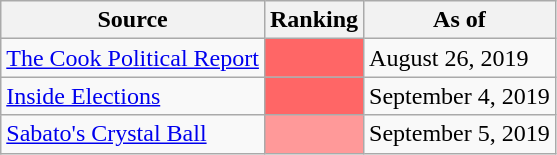<table class="wikitable">
<tr>
<th>Source</th>
<th>Ranking</th>
<th>As of</th>
</tr>
<tr>
<td><a href='#'>The Cook Political Report</a></td>
<td style="background:#f66"></td>
<td>August 26, 2019</td>
</tr>
<tr>
<td><a href='#'>Inside Elections</a></td>
<td style="background:#f66"></td>
<td>September 4, 2019</td>
</tr>
<tr>
<td><a href='#'>Sabato's Crystal Ball</a></td>
<td style="background:#f99"></td>
<td>September 5, 2019</td>
</tr>
</table>
